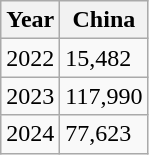<table class="wikitable">
<tr>
<th>Year</th>
<th>China</th>
</tr>
<tr>
<td>2022</td>
<td>15,482</td>
</tr>
<tr>
<td>2023</td>
<td>117,990</td>
</tr>
<tr>
<td>2024</td>
<td>77,623</td>
</tr>
</table>
